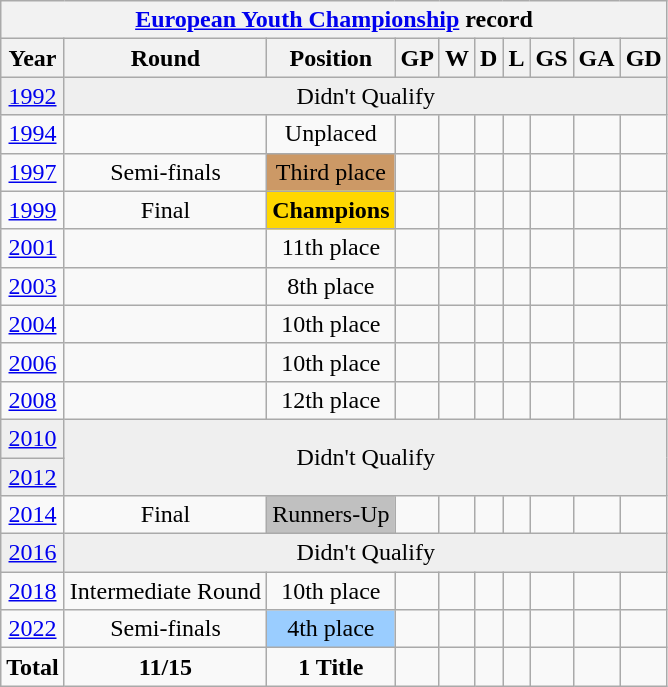<table class="wikitable" style="text-align: center;">
<tr>
<th colspan=10><a href='#'>European Youth Championship</a> record</th>
</tr>
<tr>
<th>Year</th>
<th>Round</th>
<th>Position</th>
<th>GP</th>
<th>W</th>
<th>D</th>
<th>L</th>
<th>GS</th>
<th>GA</th>
<th>GD</th>
</tr>
<tr bgcolor=efefef>
<td> <a href='#'>1992</a></td>
<td colspan=10 rowspan=1>Didn't Qualify</td>
</tr>
<tr bgcolor=>
<td> <a href='#'>1994</a></td>
<td></td>
<td>Unplaced</td>
<td></td>
<td></td>
<td></td>
<td></td>
<td></td>
<td></td>
<td></td>
</tr>
<tr bgcolor=>
<td> <a href='#'>1997</a></td>
<td>Semi-finals</td>
<td bgcolor=cc9966>Third place</td>
<td></td>
<td></td>
<td></td>
<td></td>
<td></td>
<td></td>
<td></td>
</tr>
<tr bgcolor=>
<td> <a href='#'>1999</a></td>
<td>Final</td>
<td bgcolor=gold><strong>Champions</strong></td>
<td></td>
<td></td>
<td></td>
<td></td>
<td></td>
<td></td>
<td></td>
</tr>
<tr bgcolor=>
<td> <a href='#'>2001</a></td>
<td></td>
<td>11th place</td>
<td></td>
<td></td>
<td></td>
<td></td>
<td></td>
<td></td>
<td></td>
</tr>
<tr bgcolor=>
<td> <a href='#'>2003</a></td>
<td></td>
<td>8th place</td>
<td></td>
<td></td>
<td></td>
<td></td>
<td></td>
<td></td>
<td></td>
</tr>
<tr bgcolor=>
<td> <a href='#'>2004</a></td>
<td></td>
<td>10th place</td>
<td></td>
<td></td>
<td></td>
<td></td>
<td></td>
<td></td>
<td></td>
</tr>
<tr bgcolor=>
<td> <a href='#'>2006</a></td>
<td></td>
<td>10th place</td>
<td></td>
<td></td>
<td></td>
<td></td>
<td></td>
<td></td>
<td></td>
</tr>
<tr bgcolor=>
<td> <a href='#'>2008</a></td>
<td></td>
<td>12th place</td>
<td></td>
<td></td>
<td></td>
<td></td>
<td></td>
<td></td>
<td></td>
</tr>
<tr bgcolor=efefef>
<td> <a href='#'>2010</a></td>
<td colspan=10 rowspan=2>Didn't Qualify</td>
</tr>
<tr bgcolor=efefef>
<td> <a href='#'>2012</a></td>
</tr>
<tr bgcolor=>
<td> <a href='#'>2014</a></td>
<td>Final</td>
<td bgcolor=silver>Runners-Up</td>
<td></td>
<td></td>
<td></td>
<td></td>
<td></td>
<td></td>
<td></td>
</tr>
<tr bgcolor=efefef>
<td> <a href='#'>2016</a></td>
<td colspan=10 rowspan=1>Didn't Qualify</td>
</tr>
<tr bgcolor=>
<td> <a href='#'>2018</a></td>
<td>Intermediate Round</td>
<td>10th place</td>
<td></td>
<td></td>
<td></td>
<td></td>
<td></td>
<td></td>
<td></td>
</tr>
<tr>
<td> <a href='#'>2022</a></td>
<td>Semi-finals</td>
<td bgcolor=#9acdff>4th place</td>
<td></td>
<td></td>
<td></td>
<td></td>
<td></td>
<td></td>
<td></td>
</tr>
<tr>
<td><strong>Total</strong></td>
<td><strong>11/15</strong></td>
<td><strong>1 Title</strong></td>
<td><strong> </strong></td>
<td><strong> </strong></td>
<td><strong> </strong></td>
<td><strong> </strong></td>
<td><strong> </strong></td>
<td><strong> </strong></td>
<td><strong> </strong></td>
</tr>
</table>
